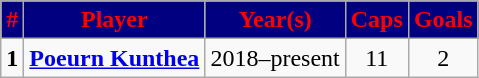<table class="wikitable sortable">
<tr>
<th style="background:#000080;color:red">#</th>
<th style="background:#000080;color:red">Player</th>
<th style="background:#000080;color:red">Year(s)</th>
<th style="background:#000080;color:red">Caps</th>
<th style="background:#000080;color:red">Goals</th>
</tr>
<tr>
<td align=center><strong>1</strong></td>
<td><strong><a href='#'>Poeurn Kunthea</a></strong></td>
<td>2018–present</td>
<td align=center>11</td>
<td align=center>2</td>
</tr>
</table>
